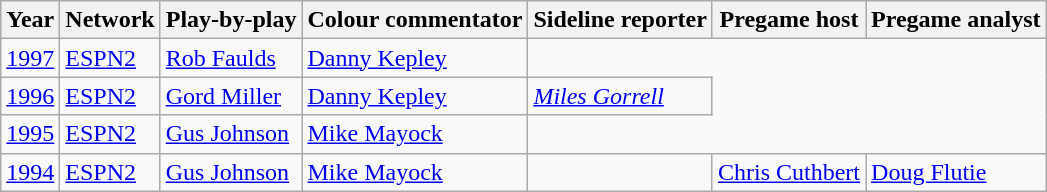<table class="wikitable">
<tr>
<th><strong>Year</strong></th>
<th><strong>Network</strong></th>
<th><strong>Play-by-play</strong></th>
<th><strong>Colour commentator</strong></th>
<th><strong>Sideline reporter</strong></th>
<th><strong>Pregame host</strong></th>
<th><strong>Pregame analyst</strong></th>
</tr>
<tr>
<td><a href='#'>1997</a></td>
<td><a href='#'>ESPN2</a></td>
<td><a href='#'>Rob Faulds</a></td>
<td><a href='#'>Danny Kepley</a></td>
</tr>
<tr>
<td><a href='#'>1996</a></td>
<td><a href='#'>ESPN2</a></td>
<td><a href='#'>Gord Miller</a></td>
<td><a href='#'>Danny Kepley</a></td>
<td><em><a href='#'>Miles Gorrell</a></em></td>
</tr>
<tr>
<td><a href='#'>1995</a></td>
<td><a href='#'>ESPN2</a></td>
<td><a href='#'>Gus Johnson</a></td>
<td><a href='#'>Mike Mayock</a></td>
</tr>
<tr>
<td><a href='#'>1994</a></td>
<td><a href='#'>ESPN2</a></td>
<td><a href='#'>Gus Johnson</a></td>
<td><a href='#'>Mike Mayock</a></td>
<td></td>
<td><a href='#'>Chris Cuthbert</a></td>
<td><a href='#'>Doug Flutie</a></td>
</tr>
</table>
